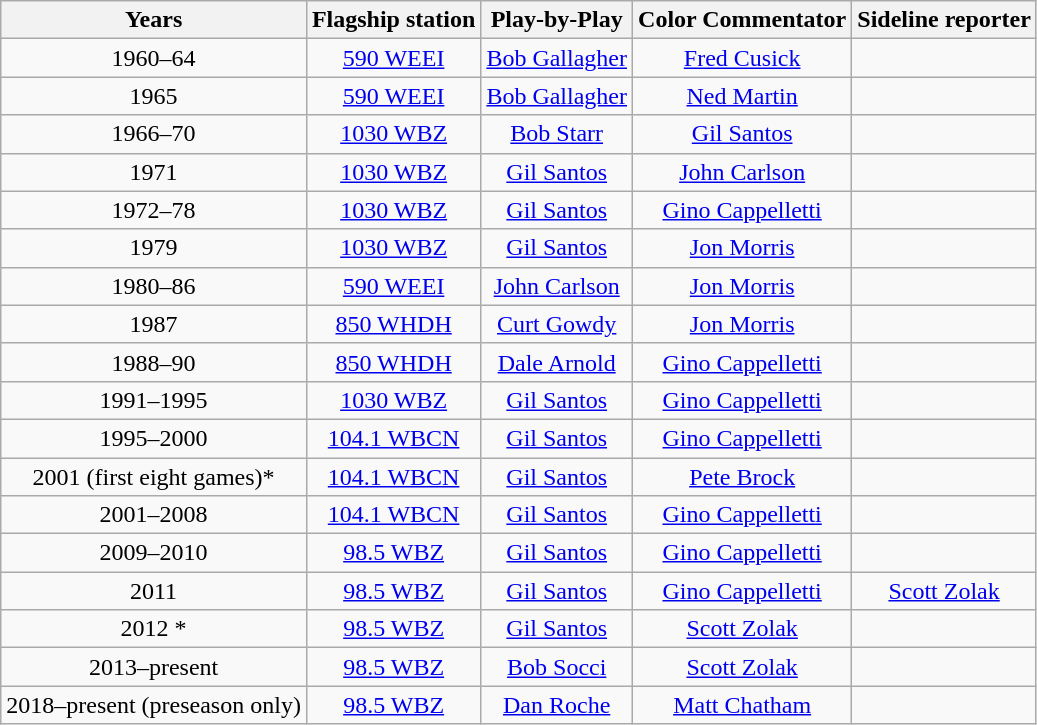<table class="wikitable" style="text-align: center;">
<tr>
<th>Years</th>
<th>Flagship station</th>
<th>Play-by-Play</th>
<th>Color Commentator</th>
<th>Sideline reporter</th>
</tr>
<tr>
<td>1960–64</td>
<td><a href='#'>590 WEEI</a></td>
<td><a href='#'>Bob Gallagher</a></td>
<td><a href='#'>Fred Cusick</a></td>
<td></td>
</tr>
<tr>
<td>1965</td>
<td><a href='#'>590 WEEI</a></td>
<td><a href='#'>Bob Gallagher</a></td>
<td><a href='#'>Ned Martin</a></td>
<td></td>
</tr>
<tr>
<td>1966–70</td>
<td><a href='#'>1030 WBZ</a></td>
<td><a href='#'>Bob Starr</a></td>
<td><a href='#'>Gil Santos</a></td>
<td></td>
</tr>
<tr>
<td>1971</td>
<td><a href='#'>1030 WBZ</a></td>
<td><a href='#'>Gil Santos</a></td>
<td><a href='#'>John Carlson</a></td>
<td></td>
</tr>
<tr>
<td>1972–78</td>
<td><a href='#'>1030 WBZ</a></td>
<td><a href='#'>Gil Santos</a></td>
<td><a href='#'>Gino Cappelletti</a></td>
<td></td>
</tr>
<tr>
<td>1979</td>
<td><a href='#'>1030 WBZ</a></td>
<td><a href='#'>Gil Santos</a></td>
<td><a href='#'>Jon Morris</a></td>
<td></td>
</tr>
<tr>
<td>1980–86</td>
<td><a href='#'>590 WEEI</a></td>
<td><a href='#'>John Carlson</a></td>
<td><a href='#'>Jon Morris</a></td>
<td></td>
</tr>
<tr>
<td>1987</td>
<td><a href='#'>850 WHDH</a></td>
<td><a href='#'>Curt Gowdy</a></td>
<td><a href='#'>Jon Morris</a></td>
<td></td>
</tr>
<tr>
<td>1988–90</td>
<td><a href='#'>850 WHDH</a></td>
<td><a href='#'>Dale Arnold</a></td>
<td><a href='#'>Gino Cappelletti</a></td>
<td></td>
</tr>
<tr>
<td>1991–1995</td>
<td><a href='#'>1030 WBZ</a></td>
<td><a href='#'>Gil Santos</a></td>
<td><a href='#'>Gino Cappelletti</a></td>
<td></td>
</tr>
<tr>
<td>1995–2000</td>
<td><a href='#'>104.1 WBCN</a></td>
<td><a href='#'>Gil Santos</a></td>
<td><a href='#'>Gino Cappelletti</a></td>
<td></td>
</tr>
<tr>
<td>2001 (first eight games)*</td>
<td><a href='#'>104.1 WBCN</a></td>
<td><a href='#'>Gil Santos</a></td>
<td><a href='#'>Pete Brock</a></td>
<td></td>
</tr>
<tr>
<td>2001–2008</td>
<td><a href='#'>104.1 WBCN</a></td>
<td><a href='#'>Gil Santos</a></td>
<td><a href='#'>Gino Cappelletti</a></td>
<td></td>
</tr>
<tr>
<td>2009–2010</td>
<td><a href='#'>98.5 WBZ</a></td>
<td><a href='#'>Gil Santos</a></td>
<td><a href='#'>Gino Cappelletti</a></td>
<td></td>
</tr>
<tr>
<td>2011</td>
<td><a href='#'>98.5 WBZ</a></td>
<td><a href='#'>Gil Santos</a></td>
<td><a href='#'>Gino Cappelletti</a></td>
<td><a href='#'>Scott Zolak</a></td>
</tr>
<tr>
<td>2012 *</td>
<td><a href='#'>98.5 WBZ</a></td>
<td><a href='#'>Gil Santos</a></td>
<td><a href='#'>Scott Zolak</a></td>
<td></td>
</tr>
<tr>
<td>2013–present</td>
<td><a href='#'>98.5 WBZ</a></td>
<td><a href='#'>Bob Socci</a></td>
<td><a href='#'>Scott Zolak</a></td>
<td></td>
</tr>
<tr>
<td>2018–present (preseason only)</td>
<td><a href='#'>98.5 WBZ</a></td>
<td><a href='#'>Dan Roche</a></td>
<td><a href='#'>Matt Chatham</a></td>
<td></td>
</tr>
</table>
